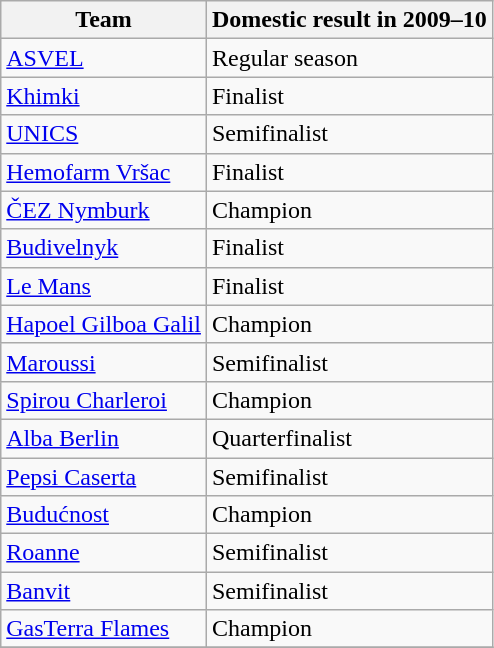<table class="wikitable sortable" style="text-align: left;">
<tr>
<th>Team</th>
<th>Domestic result in 2009–10</th>
</tr>
<tr>
<td> <a href='#'>ASVEL</a></td>
<td>Regular season</td>
</tr>
<tr>
<td> <a href='#'>Khimki</a></td>
<td>Finalist</td>
</tr>
<tr>
<td> <a href='#'>UNICS</a></td>
<td>Semifinalist</td>
</tr>
<tr>
<td> <a href='#'>Hemofarm Vršac</a></td>
<td>Finalist</td>
</tr>
<tr>
<td> <a href='#'>ČEZ Nymburk</a></td>
<td>Champion</td>
</tr>
<tr>
<td> <a href='#'>Budivelnyk</a></td>
<td>Finalist</td>
</tr>
<tr>
<td> <a href='#'>Le Mans</a></td>
<td>Finalist</td>
</tr>
<tr>
<td> <a href='#'>Hapoel Gilboa Galil</a></td>
<td>Champion</td>
</tr>
<tr>
<td> <a href='#'>Maroussi</a></td>
<td>Semifinalist</td>
</tr>
<tr>
<td> <a href='#'>Spirou Charleroi</a></td>
<td>Champion</td>
</tr>
<tr>
<td> <a href='#'>Alba Berlin</a></td>
<td>Quarterfinalist</td>
</tr>
<tr>
<td> <a href='#'>Pepsi Caserta</a></td>
<td>Semifinalist</td>
</tr>
<tr>
<td> <a href='#'>Budućnost</a></td>
<td>Champion</td>
</tr>
<tr>
<td> <a href='#'>Roanne</a></td>
<td>Semifinalist</td>
</tr>
<tr>
<td> <a href='#'>Banvit</a></td>
<td>Semifinalist</td>
</tr>
<tr>
<td> <a href='#'>GasTerra Flames</a></td>
<td>Champion</td>
</tr>
<tr>
</tr>
</table>
